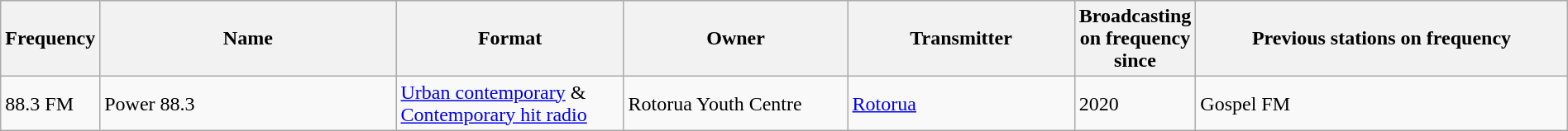<table class="wikitable sortable" width="100%">
<tr>
<th scope="col" width="05%">Frequency</th>
<th scope="col" width="20%">Name</th>
<th scope="col" width="15%">Format</th>
<th scope="col" width="15%">Owner</th>
<th scope="col" width="15%">Transmitter</th>
<th scope="col" width="05%">Broadcasting on frequency since</th>
<th scope="col" width="25%" class="unsortable">Previous stations on frequency</th>
</tr>
<tr>
<td>88.3 FM</td>
<td>Power 88.3</td>
<td><a href='#'>Urban contemporary</a> & <a href='#'>Contemporary hit radio</a></td>
<td>Rotorua Youth Centre</td>
<td><a href='#'>Rotorua</a></td>
<td>2020</td>
<td>Gospel FM</td>
</tr>
</table>
